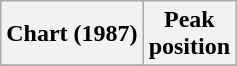<table class="wikitable sortable">
<tr>
<th align="left">Chart (1987)</th>
<th align="center">Peak<br>position</th>
</tr>
<tr>
</tr>
</table>
